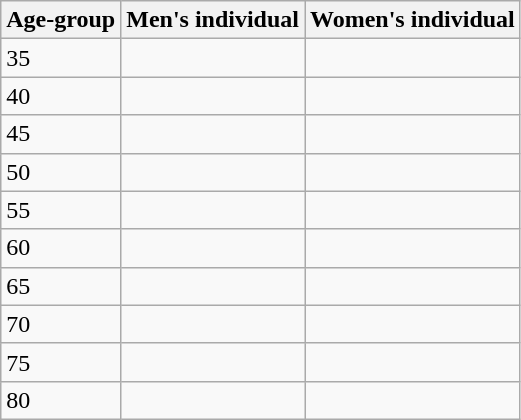<table class=wikitable>
<tr>
<th>Age-group</th>
<th>Men's individual</th>
<th>Women's individual</th>
</tr>
<tr>
<td>35</td>
<td></td>
<td></td>
</tr>
<tr>
<td>40</td>
<td></td>
<td></td>
</tr>
<tr>
<td>45</td>
<td></td>
<td></td>
</tr>
<tr>
<td>50</td>
<td></td>
<td></td>
</tr>
<tr>
<td>55</td>
<td></td>
<td></td>
</tr>
<tr>
<td>60</td>
<td></td>
<td></td>
</tr>
<tr>
<td>65</td>
<td></td>
<td></td>
</tr>
<tr>
<td>70</td>
<td></td>
<td></td>
</tr>
<tr>
<td>75</td>
<td></td>
<td></td>
</tr>
<tr>
<td>80</td>
<td></td>
<td></td>
</tr>
</table>
